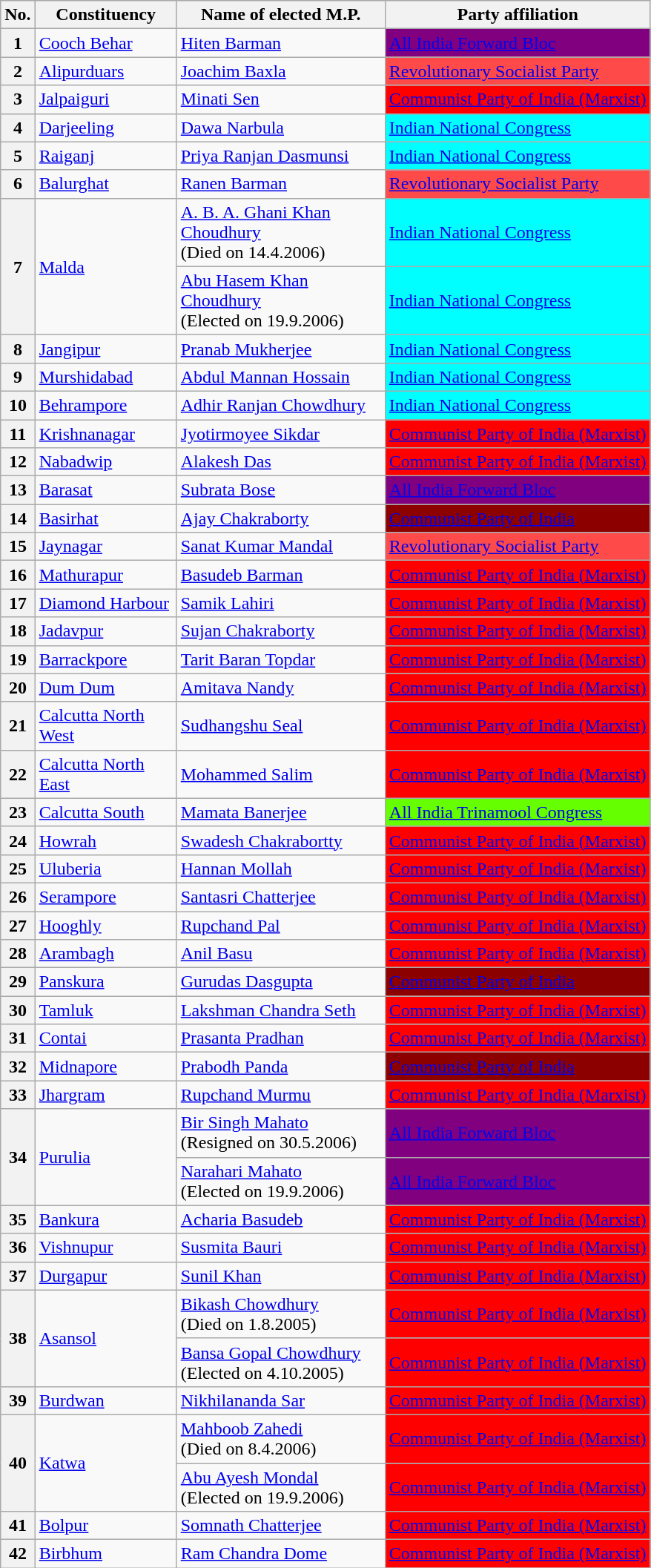<table class="wikitable">
<tr style="background:#ccc; text-align:center;">
<th>No.</th>
<th style="width:120px">Constituency</th>
<th style="width:180px">Name of elected M.P.</th>
<th>Party affiliation</th>
</tr>
<tr>
<th>1</th>
<td><a href='#'>Cooch Behar</a></td>
<td><a href='#'>Hiten Barman</a></td>
<td bgcolor=#800080><a href='#'>All India Forward Bloc</a></td>
</tr>
<tr>
<th>2</th>
<td><a href='#'>Alipurduars</a></td>
<td><a href='#'>Joachim Baxla</a></td>
<td bgcolor=#FF4A4A><a href='#'>Revolutionary Socialist Party</a></td>
</tr>
<tr>
<th>3</th>
<td><a href='#'>Jalpaiguri</a></td>
<td><a href='#'>Minati Sen</a></td>
<td bgcolor=#FF0000><a href='#'>Communist Party of India (Marxist)</a></td>
</tr>
<tr>
<th>4</th>
<td><a href='#'>Darjeeling</a></td>
<td><a href='#'>Dawa Narbula</a></td>
<td bgcolor=#00FFFF><a href='#'>Indian National Congress</a></td>
</tr>
<tr>
<th>5</th>
<td><a href='#'>Raiganj</a></td>
<td><a href='#'>Priya Ranjan Dasmunsi</a></td>
<td bgcolor=#00FFFF><a href='#'>Indian National Congress</a></td>
</tr>
<tr>
<th>6</th>
<td><a href='#'>Balurghat</a></td>
<td><a href='#'>Ranen Barman</a></td>
<td bgcolor=#FF4A4A><a href='#'>Revolutionary Socialist Party</a></td>
</tr>
<tr>
<th rowspan="2">7</th>
<td rowspan="2"><a href='#'>Malda</a></td>
<td><a href='#'>A. B. A. Ghani Khan Choudhury</a><br>(Died on 14.4.2006)</td>
<td bgcolor=#00FFFF><a href='#'>Indian National Congress</a></td>
</tr>
<tr>
<td><a href='#'>Abu Hasem Khan Choudhury</a><br>(Elected on 19.9.2006)</td>
<td bgcolor=#00FFFF><a href='#'>Indian National Congress</a></td>
</tr>
<tr>
<th>8</th>
<td><a href='#'>Jangipur</a></td>
<td><a href='#'>Pranab Mukherjee</a></td>
<td bgcolor=#00FFFF><a href='#'>Indian National Congress</a></td>
</tr>
<tr>
<th>9</th>
<td><a href='#'>Murshidabad</a></td>
<td><a href='#'>Abdul Mannan Hossain</a></td>
<td bgcolor=#00FFFF><a href='#'>Indian National Congress</a></td>
</tr>
<tr>
<th>10</th>
<td><a href='#'>Behrampore</a></td>
<td><a href='#'>Adhir Ranjan Chowdhury</a></td>
<td bgcolor=#00FFFF><a href='#'>Indian National Congress</a></td>
</tr>
<tr>
<th>11</th>
<td><a href='#'>Krishnanagar</a></td>
<td><a href='#'>Jyotirmoyee Sikdar</a></td>
<td bgcolor=#FF0000><a href='#'>Communist Party of India (Marxist)</a></td>
</tr>
<tr>
<th>12</th>
<td><a href='#'>Nabadwip</a></td>
<td><a href='#'>Alakesh Das</a></td>
<td bgcolor=#FF0000><a href='#'>Communist Party of India (Marxist)</a></td>
</tr>
<tr>
<th>13</th>
<td><a href='#'>Barasat</a></td>
<td><a href='#'>Subrata Bose</a></td>
<td bgcolor=#800080><a href='#'>All India Forward Bloc</a></td>
</tr>
<tr>
<th>14</th>
<td><a href='#'>Basirhat</a></td>
<td><a href='#'>Ajay Chakraborty</a></td>
<td bgcolor=#8D0000><a href='#'>Communist Party of India</a></td>
</tr>
<tr>
<th>15</th>
<td><a href='#'>Jaynagar</a></td>
<td><a href='#'>Sanat Kumar Mandal</a></td>
<td bgcolor=#FF4A4A><a href='#'>Revolutionary Socialist Party</a></td>
</tr>
<tr>
<th>16</th>
<td><a href='#'>Mathurapur</a></td>
<td><a href='#'>Basudeb Barman</a></td>
<td bgcolor=#FF0000><a href='#'>Communist Party of India (Marxist)</a></td>
</tr>
<tr>
<th>17</th>
<td><a href='#'>Diamond Harbour</a></td>
<td><a href='#'>Samik Lahiri</a></td>
<td bgcolor=#FF0000><a href='#'>Communist Party of India (Marxist)</a></td>
</tr>
<tr>
<th>18</th>
<td><a href='#'>Jadavpur</a></td>
<td><a href='#'>Sujan Chakraborty</a></td>
<td bgcolor=#FF0000><a href='#'>Communist Party of India (Marxist)</a></td>
</tr>
<tr>
<th>19</th>
<td><a href='#'>Barrackpore</a></td>
<td><a href='#'>Tarit Baran Topdar</a></td>
<td bgcolor=#FF0000><a href='#'>Communist Party of India (Marxist)</a></td>
</tr>
<tr>
<th>20</th>
<td><a href='#'>Dum Dum</a></td>
<td><a href='#'>Amitava Nandy</a></td>
<td bgcolor=#FF0000><a href='#'>Communist Party of India (Marxist)</a></td>
</tr>
<tr>
<th>21</th>
<td><a href='#'>Calcutta North West</a></td>
<td><a href='#'>Sudhangshu Seal</a></td>
<td bgcolor=#FF0000><a href='#'>Communist Party of India (Marxist)</a></td>
</tr>
<tr>
<th>22</th>
<td><a href='#'>Calcutta North East</a></td>
<td><a href='#'>Mohammed Salim</a></td>
<td bgcolor=#FF0000><a href='#'>Communist Party of India (Marxist)</a></td>
</tr>
<tr>
<th>23</th>
<td><a href='#'>Calcutta South</a></td>
<td><a href='#'>Mamata Banerjee</a></td>
<td bgcolor=#66FF00><a href='#'>All India Trinamool Congress</a></td>
</tr>
<tr>
<th>24</th>
<td><a href='#'>Howrah</a></td>
<td><a href='#'>Swadesh Chakrabortty</a></td>
<td bgcolor=#FF0000><a href='#'>Communist Party of India (Marxist)</a></td>
</tr>
<tr>
<th>25</th>
<td><a href='#'>Uluberia</a></td>
<td><a href='#'>Hannan Mollah</a></td>
<td bgcolor=#FF0000><a href='#'>Communist Party of India (Marxist)</a></td>
</tr>
<tr>
<th>26</th>
<td><a href='#'>Serampore</a></td>
<td><a href='#'>Santasri Chatterjee</a></td>
<td bgcolor=#FF0000><a href='#'>Communist Party of India (Marxist)</a></td>
</tr>
<tr>
<th>27</th>
<td><a href='#'>Hooghly</a></td>
<td><a href='#'>Rupchand Pal</a></td>
<td bgcolor=#FF0000><a href='#'>Communist Party of India (Marxist)</a></td>
</tr>
<tr>
<th>28</th>
<td><a href='#'>Arambagh</a></td>
<td><a href='#'>Anil Basu</a></td>
<td bgcolor=#FF0000><a href='#'>Communist Party of India (Marxist)</a></td>
</tr>
<tr>
<th>29</th>
<td><a href='#'>Panskura</a></td>
<td><a href='#'>Gurudas Dasgupta</a></td>
<td bgcolor=#8D0000><a href='#'>Communist Party of India</a></td>
</tr>
<tr>
<th>30</th>
<td><a href='#'>Tamluk</a></td>
<td><a href='#'>Lakshman Chandra Seth</a></td>
<td bgcolor=#FF0000><a href='#'>Communist Party of India (Marxist)</a></td>
</tr>
<tr>
<th>31</th>
<td><a href='#'>Contai</a></td>
<td><a href='#'>Prasanta Pradhan</a></td>
<td bgcolor=#FF0000><a href='#'>Communist Party of India (Marxist)</a></td>
</tr>
<tr>
<th>32</th>
<td><a href='#'>Midnapore</a></td>
<td><a href='#'>Prabodh Panda</a></td>
<td bgcolor=#8D0000><a href='#'>Communist Party of India</a></td>
</tr>
<tr>
<th>33</th>
<td><a href='#'>Jhargram</a></td>
<td><a href='#'>Rupchand Murmu</a></td>
<td bgcolor=#FF0000><a href='#'>Communist Party of India (Marxist)</a></td>
</tr>
<tr>
<th rowspan="2">34</th>
<td rowspan="2"><a href='#'>Purulia</a></td>
<td><a href='#'>Bir Singh Mahato</a><br>(Resigned on 30.5.2006)</td>
<td bgcolor=#800080><a href='#'>All India Forward Bloc</a></td>
</tr>
<tr>
<td><a href='#'>Narahari Mahato</a><br>(Elected on 19.9.2006)</td>
<td bgcolor=#800080><a href='#'>All India Forward Bloc</a></td>
</tr>
<tr>
<th>35</th>
<td><a href='#'>Bankura</a></td>
<td><a href='#'>Acharia Basudeb</a></td>
<td bgcolor=#FF0000><a href='#'>Communist Party of India (Marxist)</a></td>
</tr>
<tr>
<th>36</th>
<td><a href='#'>Vishnupur</a></td>
<td><a href='#'>Susmita Bauri</a></td>
<td bgcolor=#FF0000><a href='#'>Communist Party of India (Marxist)</a></td>
</tr>
<tr>
<th>37</th>
<td><a href='#'>Durgapur</a></td>
<td><a href='#'>Sunil Khan</a></td>
<td bgcolor=#FF0000><a href='#'>Communist Party of India (Marxist)</a></td>
</tr>
<tr>
<th rowspan="2">38</th>
<td rowspan="2"><a href='#'>Asansol</a></td>
<td><a href='#'>Bikash Chowdhury</a><br>(Died on 1.8.2005)</td>
<td bgcolor=#FF0000><a href='#'>Communist Party of India (Marxist)</a></td>
</tr>
<tr>
<td><a href='#'>Bansa Gopal Chowdhury</a><br>(Elected on 4.10.2005)</td>
<td bgcolor=#FF0000><a href='#'>Communist Party of India (Marxist)</a></td>
</tr>
<tr>
<th>39</th>
<td><a href='#'>Burdwan</a></td>
<td><a href='#'>Nikhilananda Sar</a></td>
<td bgcolor=#FF0000><a href='#'>Communist Party of India (Marxist)</a></td>
</tr>
<tr>
<th rowspan="2">40</th>
<td rowspan="2"><a href='#'>Katwa</a></td>
<td><a href='#'>Mahboob Zahedi</a><br>(Died on 8.4.2006)</td>
<td bgcolor=#FF0000><a href='#'>Communist Party of India (Marxist)</a></td>
</tr>
<tr>
<td><a href='#'>Abu Ayesh Mondal</a><br>(Elected on 19.9.2006)</td>
<td bgcolor=#FF0000><a href='#'>Communist Party of India (Marxist)</a></td>
</tr>
<tr>
<th>41</th>
<td><a href='#'>Bolpur</a></td>
<td><a href='#'>Somnath Chatterjee</a></td>
<td bgcolor=#FF0000><a href='#'>Communist Party of India (Marxist)</a></td>
</tr>
<tr>
<th>42</th>
<td><a href='#'>Birbhum</a></td>
<td><a href='#'>Ram Chandra Dome</a></td>
<td bgcolor=#FF0000><a href='#'>Communist Party of India (Marxist)</a></td>
</tr>
</table>
